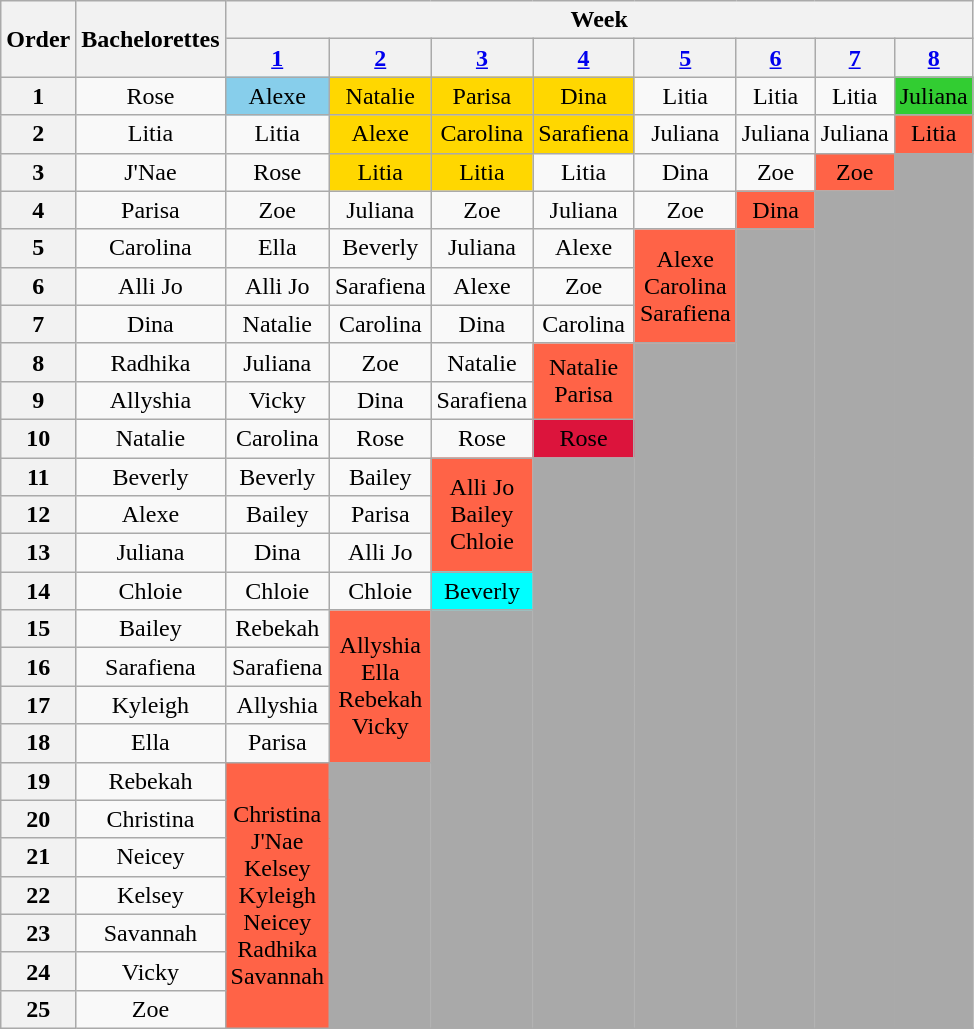<table class="wikitable nowrap" style="text-align:center;">
<tr>
<th rowspan="2">Order</th>
<th rowspan="2">Bachelorettes</th>
<th colspan="8">Week</th>
</tr>
<tr>
<th><a href='#'>1</a></th>
<th><a href='#'>2</a></th>
<th><a href='#'>3</a></th>
<th><a href='#'>4</a></th>
<th><a href='#'>5</a></th>
<th><a href='#'>6</a></th>
<th><a href='#'>7</a></th>
<th><a href='#'>8</a></th>
</tr>
<tr>
<th>1</th>
<td>Rose</td>
<td bgcolor="skyblue">Alexe</td>
<td bgcolor="gold">Natalie</td>
<td bgcolor="gold">Parisa</td>
<td bgcolor="gold">Dina</td>
<td>Litia</td>
<td>Litia</td>
<td>Litia</td>
<td bgcolor="limegreen">Juliana</td>
</tr>
<tr>
<th>2</th>
<td>Litia</td>
<td>Litia</td>
<td bgcolor="gold">Alexe</td>
<td bgcolor="gold">Carolina</td>
<td bgcolor="gold">Sarafiena</td>
<td>Juliana</td>
<td>Juliana</td>
<td>Juliana</td>
<td bgcolor="tomato">Litia</td>
</tr>
<tr>
<th>3</th>
<td>J'Nae</td>
<td>Rose</td>
<td bgcolor="gold">Litia</td>
<td bgcolor="gold">Litia</td>
<td>Litia</td>
<td>Dina</td>
<td>Zoe</td>
<td bgcolor="tomato">Zoe</td>
<td rowspan="23" bgcolor="darkgray"></td>
</tr>
<tr>
<th>4</th>
<td>Parisa</td>
<td>Zoe</td>
<td>Juliana</td>
<td>Zoe</td>
<td>Juliana</td>
<td>Zoe</td>
<td bgcolor="tomato">Dina</td>
<td rowspan="22" bgcolor="darkgray"></td>
</tr>
<tr>
<th>5</th>
<td>Carolina</td>
<td>Ella</td>
<td>Beverly</td>
<td>Juliana</td>
<td>Alexe</td>
<td rowspan="3" bgcolor="tomato">Alexe<br>Carolina<br>Sarafiena</td>
<td rowspan="21" bgcolor="darkgray"></td>
</tr>
<tr>
<th>6</th>
<td>Alli Jo</td>
<td>Alli Jo</td>
<td>Sarafiena</td>
<td>Alexe</td>
<td>Zoe</td>
</tr>
<tr>
<th>7</th>
<td>Dina</td>
<td>Natalie</td>
<td>Carolina</td>
<td>Dina</td>
<td>Carolina</td>
</tr>
<tr>
<th>8</th>
<td>Radhika</td>
<td>Juliana</td>
<td>Zoe</td>
<td>Natalie</td>
<td rowspan="2" bgcolor="tomato">Natalie<br>Parisa</td>
<td rowspan="18" bgcolor="darkgray"></td>
</tr>
<tr>
<th>9</th>
<td>Allyshia</td>
<td>Vicky</td>
<td>Dina</td>
<td>Sarafiena</td>
</tr>
<tr>
<th>10</th>
<td>Natalie</td>
<td>Carolina</td>
<td>Rose</td>
<td>Rose</td>
<td bgcolor="crimson"><span>Rose</span></td>
</tr>
<tr>
<th>11</th>
<td>Beverly</td>
<td>Beverly</td>
<td>Bailey</td>
<td rowspan="3" bgcolor="tomato">Alli Jo<br>Bailey<br>Chloie</td>
<td rowspan="15" bgcolor="darkgray"></td>
</tr>
<tr>
<th>12</th>
<td>Alexe</td>
<td>Bailey</td>
<td>Parisa</td>
</tr>
<tr>
<th>13</th>
<td>Juliana</td>
<td>Dina</td>
<td>Alli Jo</td>
</tr>
<tr>
<th>14</th>
<td>Chloie</td>
<td>Chloie</td>
<td>Chloie</td>
<td bgcolor="cyan">Beverly</td>
</tr>
<tr>
<th>15</th>
<td>Bailey</td>
<td>Rebekah</td>
<td rowspan="4" bgcolor="tomato">Allyshia<br>Ella<br>Rebekah<br>Vicky</td>
<td rowspan="11" bgcolor="darkgray"></td>
</tr>
<tr>
<th>16</th>
<td>Sarafiena</td>
<td>Sarafiena</td>
</tr>
<tr>
<th>17</th>
<td>Kyleigh</td>
<td>Allyshia</td>
</tr>
<tr>
<th>18</th>
<td>Ella</td>
<td>Parisa</td>
</tr>
<tr>
<th>19</th>
<td>Rebekah</td>
<td rowspan="7" bgcolor="tomato">Christina<br>J'Nae<br>Kelsey<br>Kyleigh<br>Neicey<br>Radhika<br>Savannah</td>
<td rowspan="7" bgcolor="darkgray"></td>
</tr>
<tr>
<th>20</th>
<td>Christina</td>
</tr>
<tr>
<th>21</th>
<td>Neicey</td>
</tr>
<tr>
<th>22</th>
<td>Kelsey</td>
</tr>
<tr>
<th>23</th>
<td>Savannah</td>
</tr>
<tr>
<th>24</th>
<td>Vicky</td>
</tr>
<tr>
<th>25</th>
<td>Zoe</td>
</tr>
</table>
